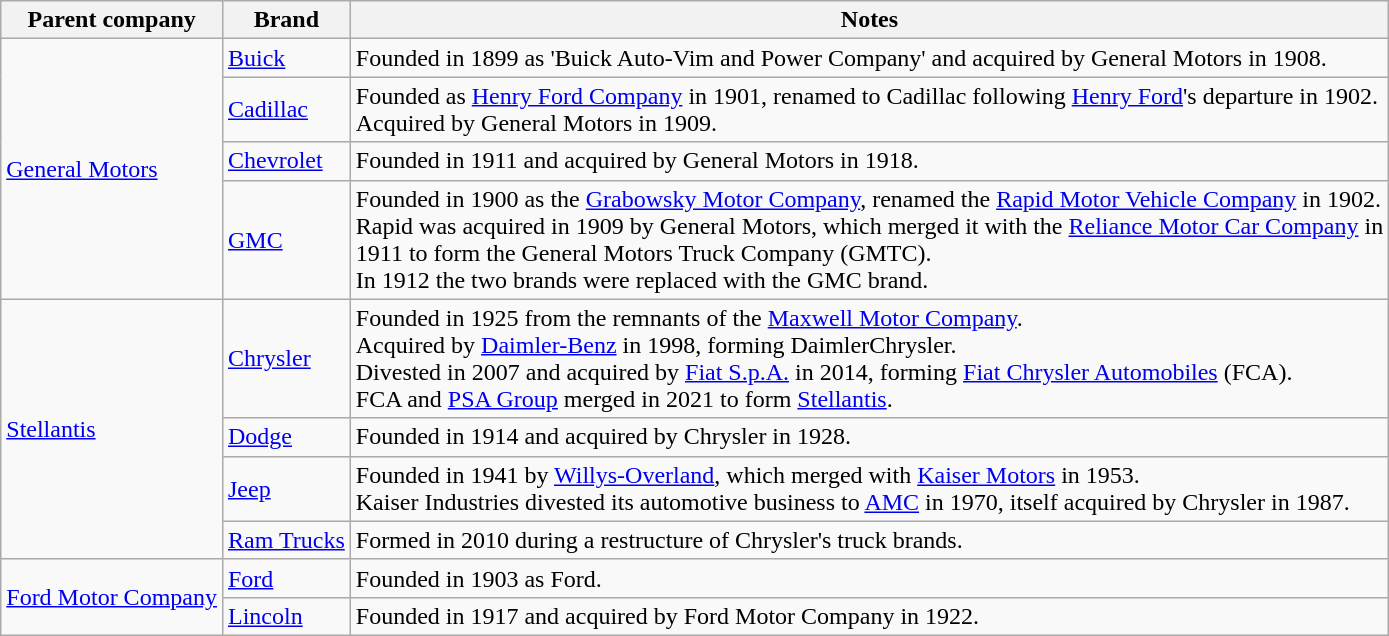<table class="wikitable sortable">
<tr>
<th>Parent company</th>
<th>Brand</th>
<th>Notes</th>
</tr>
<tr>
<td rowspan=4><a href='#'>General Motors</a></td>
<td><a href='#'>Buick</a></td>
<td>Founded in 1899 as 'Buick Auto-Vim and Power Company' and acquired by General Motors in 1908.</td>
</tr>
<tr>
<td><a href='#'>Cadillac</a></td>
<td>Founded as <a href='#'>Henry Ford Company</a> in 1901, renamed to Cadillac following <a href='#'>Henry Ford</a>'s departure in 1902. <br> Acquired by General Motors in 1909.</td>
</tr>
<tr>
<td><a href='#'>Chevrolet</a></td>
<td>Founded in 1911 and acquired by General Motors in 1918.</td>
</tr>
<tr>
<td><a href='#'>GMC</a></td>
<td>Founded in 1900 as the <a href='#'>Grabowsky Motor Company</a>, renamed the <a href='#'>Rapid Motor Vehicle Company</a> in 1902. <br> Rapid was acquired in 1909 by General Motors, which merged it with the <a href='#'>Reliance Motor Car Company</a> in <br> 1911 to form the General Motors Truck Company (GMTC). <br> In 1912 the two brands were replaced with the GMC brand.</td>
</tr>
<tr>
<td rowspan=4><a href='#'>Stellantis</a></td>
<td><a href='#'>Chrysler</a></td>
<td>Founded in 1925 from the remnants of the <a href='#'>Maxwell Motor Company</a>. <br> Acquired by <a href='#'>Daimler-Benz</a> in 1998, forming DaimlerChrysler. <br> Divested in 2007 and acquired by <a href='#'>Fiat S.p.A.</a> in 2014, forming <a href='#'>Fiat Chrysler Automobiles</a> (FCA). <br> FCA and <a href='#'>PSA Group</a> merged in 2021 to form <a href='#'>Stellantis</a>.</td>
</tr>
<tr>
<td><a href='#'>Dodge</a></td>
<td>Founded in 1914 and acquired by Chrysler in 1928. </td>
</tr>
<tr>
<td><a href='#'>Jeep</a></td>
<td>Founded in 1941 by <a href='#'>Willys-Overland</a>, which merged with <a href='#'>Kaiser Motors</a> in 1953. <br> Kaiser Industries divested its automotive business to <a href='#'>AMC</a> in 1970, itself acquired by Chrysler in 1987.</td>
</tr>
<tr>
<td><a href='#'>Ram Trucks</a></td>
<td>Formed in 2010 during a restructure of Chrysler's truck brands.</td>
</tr>
<tr>
<td rowspan=2><a href='#'>Ford Motor Company</a></td>
<td><a href='#'>Ford</a></td>
<td>Founded in 1903 as Ford.</td>
</tr>
<tr>
<td><a href='#'>Lincoln</a></td>
<td>Founded in 1917 and acquired by Ford Motor Company in 1922.</td>
</tr>
</table>
